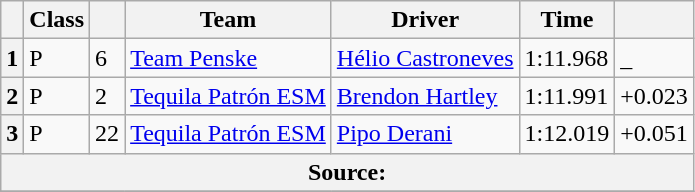<table class="wikitable">
<tr>
<th scope="col"></th>
<th scope="col">Class</th>
<th scope="col"></th>
<th scope="col">Team</th>
<th scope="col">Driver</th>
<th scope="col">Time</th>
<th scope="col"></th>
</tr>
<tr>
<th scope="row">1</th>
<td>P</td>
<td>6</td>
<td><a href='#'>Team Penske</a></td>
<td><a href='#'>Hélio Castroneves</a></td>
<td>1:11.968</td>
<td>_</td>
</tr>
<tr>
<th scope="row">2</th>
<td>P</td>
<td>2</td>
<td><a href='#'>Tequila Patrón ESM</a></td>
<td><a href='#'>Brendon Hartley</a></td>
<td>1:11.991</td>
<td>+0.023</td>
</tr>
<tr>
<th scope="row">3</th>
<td>P</td>
<td>22</td>
<td><a href='#'>Tequila Patrón ESM</a></td>
<td><a href='#'>Pipo Derani</a></td>
<td>1:12.019</td>
<td>+0.051</td>
</tr>
<tr>
<th colspan="7">Source:</th>
</tr>
<tr>
</tr>
</table>
